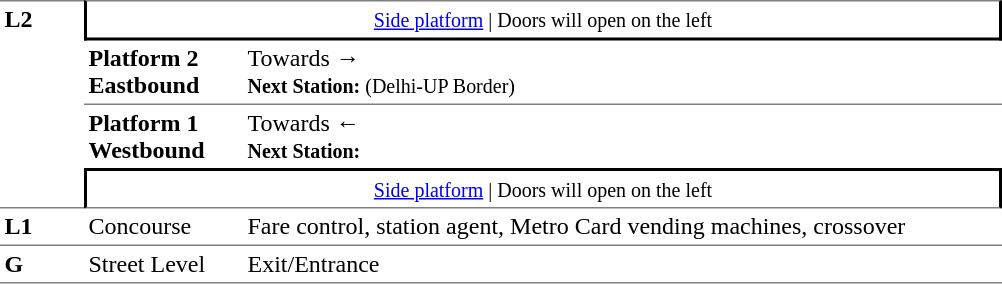<table border=0 cellspacing=0 cellpadding=3>
<tr>
<td style="border-top:solid 1px grey;border-bottom:solid 1px grey;" width=50 rowspan=4 valign=top><strong>L2</strong></td>
<td style="border-top:solid 1px grey;border-right:solid 2px black;border-left:solid 2px black;border-bottom:solid 2px black;text-align:center;" colspan=2><small><a href='#'>Side platform</a> | Doors will open on the left </small></td>
</tr>
<tr>
<td style="border-bottom:solid 1px grey;" width=100><span><strong>Platform 2</strong><br><strong>Eastbound</strong></span></td>
<td style="border-bottom:solid 1px grey;" width=500>Towards → <br><small><strong>Next Station:</strong> </small> <small>(Delhi-UP Border)</small></td>
</tr>
<tr>
<td><span><strong>Platform 1</strong><br><strong>Westbound</strong></span></td>
<td><span></span>Towards ← <br><small><strong>Next Station:</strong> </small></td>
</tr>
<tr>
<td style="border-top:solid 2px black;border-right:solid 2px black;border-left:solid 2px black;border-bottom:solid 1px grey;text-align:center;" colspan=2><small><a href='#'>Side platform</a> | Doors will open on the left </small></td>
</tr>
<tr>
<td valign=top><strong>L1</strong></td>
<td valign=top>Concourse</td>
<td valign=top>Fare control, station agent, Metro Card vending machines, crossover</td>
</tr>
<tr>
<td style="border-bottom:solid 1px grey;border-top:solid 1px grey;" width=50 valign=top><strong>G</strong></td>
<td style="border-top:solid 1px grey;border-bottom:solid 1px grey;" width=100 valign=top>Street Level</td>
<td style="border-top:solid 1px grey;border-bottom:solid 1px grey;" width=500 valign=top>Exit/Entrance</td>
</tr>
</table>
